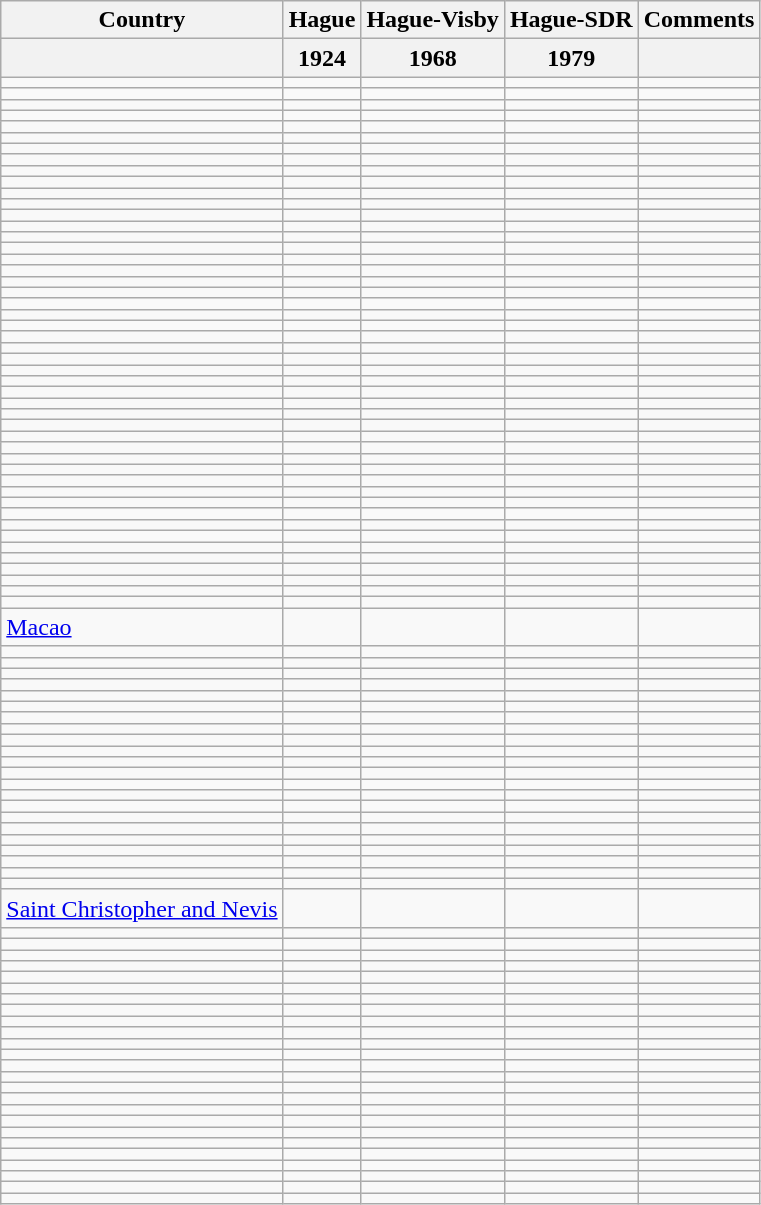<table class="wikitable">
<tr>
<th>Country</th>
<th>Hague</th>
<th>Hague-Visby</th>
<th>Hague-SDR</th>
<th>Comments</th>
</tr>
<tr>
<th></th>
<th>1924</th>
<th>1968</th>
<th>1979</th>
<th></th>
</tr>
<tr>
<td></td>
<td></td>
<td></td>
<td></td>
<td></td>
</tr>
<tr>
<td></td>
<td></td>
<td></td>
<td></td>
<td></td>
</tr>
<tr>
<td></td>
<td></td>
<td></td>
<td></td>
<td></td>
</tr>
<tr>
<td></td>
<td></td>
<td></td>
<td></td>
<td></td>
</tr>
<tr>
<td></td>
<td></td>
<td></td>
<td></td>
<td></td>
</tr>
<tr>
<td></td>
<td></td>
<td></td>
<td></td>
<td></td>
</tr>
<tr>
<td></td>
<td></td>
<td></td>
<td></td>
<td></td>
</tr>
<tr>
<td></td>
<td></td>
<td></td>
<td></td>
<td></td>
</tr>
<tr>
<td></td>
<td></td>
<td></td>
<td></td>
<td></td>
</tr>
<tr>
<td></td>
<td></td>
<td></td>
<td></td>
<td></td>
</tr>
<tr>
<td></td>
<td></td>
<td></td>
<td></td>
<td></td>
</tr>
<tr>
<td></td>
<td></td>
<td></td>
<td></td>
<td></td>
</tr>
<tr>
<td></td>
<td></td>
<td></td>
<td></td>
<td></td>
</tr>
<tr>
<td></td>
<td></td>
<td></td>
<td></td>
<td></td>
</tr>
<tr>
<td></td>
<td></td>
<td></td>
<td></td>
<td></td>
</tr>
<tr>
<td></td>
<td></td>
<td></td>
<td></td>
<td></td>
</tr>
<tr>
<td></td>
<td></td>
<td></td>
<td></td>
<td></td>
</tr>
<tr>
<td></td>
<td></td>
<td></td>
<td></td>
<td></td>
</tr>
<tr>
<td></td>
<td></td>
<td></td>
<td></td>
<td></td>
</tr>
<tr>
<td></td>
<td></td>
<td></td>
<td></td>
<td></td>
</tr>
<tr>
<td></td>
<td></td>
<td></td>
<td></td>
<td></td>
</tr>
<tr>
<td></td>
<td></td>
<td></td>
<td></td>
<td></td>
</tr>
<tr>
<td></td>
<td></td>
<td></td>
<td></td>
<td></td>
</tr>
<tr>
<td></td>
<td></td>
<td></td>
<td></td>
<td></td>
</tr>
<tr>
<td></td>
<td></td>
<td></td>
<td></td>
<td></td>
</tr>
<tr>
<td></td>
<td></td>
<td></td>
<td></td>
<td></td>
</tr>
<tr>
<td></td>
<td></td>
<td></td>
<td></td>
<td></td>
</tr>
<tr>
<td></td>
<td></td>
<td></td>
<td></td>
<td></td>
</tr>
<tr>
<td></td>
<td></td>
<td></td>
<td></td>
<td></td>
</tr>
<tr>
<td></td>
<td></td>
<td></td>
<td></td>
<td></td>
</tr>
<tr>
<td></td>
<td></td>
<td></td>
<td></td>
<td></td>
</tr>
<tr>
<td></td>
<td></td>
<td></td>
<td></td>
<td></td>
</tr>
<tr>
<td></td>
<td></td>
<td></td>
<td></td>
<td></td>
</tr>
<tr>
<td></td>
<td></td>
<td></td>
<td></td>
<td></td>
</tr>
<tr>
<td></td>
<td></td>
<td></td>
<td></td>
<td></td>
</tr>
<tr>
<td></td>
<td></td>
<td></td>
<td></td>
<td></td>
</tr>
<tr>
<td></td>
<td></td>
<td></td>
<td></td>
<td></td>
</tr>
<tr>
<td></td>
<td></td>
<td></td>
<td></td>
<td></td>
</tr>
<tr>
<td></td>
<td></td>
<td></td>
<td></td>
<td></td>
</tr>
<tr>
<td></td>
<td></td>
<td></td>
<td></td>
<td></td>
</tr>
<tr>
<td></td>
<td></td>
<td></td>
<td></td>
<td></td>
</tr>
<tr>
<td></td>
<td></td>
<td></td>
<td></td>
<td></td>
</tr>
<tr>
<td></td>
<td></td>
<td></td>
<td></td>
<td></td>
</tr>
<tr>
<td></td>
<td></td>
<td></td>
<td></td>
<td></td>
</tr>
<tr>
<td></td>
<td></td>
<td></td>
<td></td>
<td></td>
</tr>
<tr>
<td></td>
<td></td>
<td></td>
<td></td>
<td></td>
</tr>
<tr>
<td></td>
<td></td>
<td></td>
<td></td>
<td></td>
</tr>
<tr>
<td></td>
<td></td>
<td></td>
<td></td>
<td></td>
</tr>
<tr>
<td> <a href='#'>Macao</a></td>
<td></td>
<td></td>
<td></td>
<td></td>
</tr>
<tr>
<td></td>
<td></td>
<td></td>
<td></td>
<td></td>
</tr>
<tr>
<td></td>
<td></td>
<td></td>
<td></td>
<td></td>
</tr>
<tr>
<td></td>
<td></td>
<td></td>
<td></td>
<td></td>
</tr>
<tr>
<td></td>
<td></td>
<td></td>
<td></td>
<td></td>
</tr>
<tr>
<td></td>
<td></td>
<td></td>
<td></td>
<td></td>
</tr>
<tr>
<td></td>
<td></td>
<td></td>
<td></td>
<td></td>
</tr>
<tr>
<td></td>
<td></td>
<td></td>
<td></td>
<td></td>
</tr>
<tr>
<td></td>
<td></td>
<td></td>
<td></td>
<td></td>
</tr>
<tr>
<td></td>
<td></td>
<td></td>
<td></td>
<td></td>
</tr>
<tr>
<td></td>
<td></td>
<td></td>
<td></td>
<td></td>
</tr>
<tr>
<td></td>
<td></td>
<td></td>
<td></td>
<td></td>
</tr>
<tr>
<td></td>
<td></td>
<td></td>
<td></td>
<td></td>
</tr>
<tr>
<td></td>
<td></td>
<td></td>
<td></td>
<td></td>
</tr>
<tr>
<td></td>
<td></td>
<td></td>
<td></td>
<td></td>
</tr>
<tr>
<td></td>
<td></td>
<td></td>
<td></td>
<td></td>
</tr>
<tr>
<td></td>
<td></td>
<td></td>
<td></td>
<td></td>
</tr>
<tr>
<td></td>
<td></td>
<td></td>
<td></td>
<td></td>
</tr>
<tr>
<td></td>
<td></td>
<td></td>
<td></td>
<td></td>
</tr>
<tr>
<td></td>
<td></td>
<td></td>
<td></td>
<td></td>
</tr>
<tr>
<td></td>
<td></td>
<td></td>
<td></td>
<td></td>
</tr>
<tr>
<td></td>
<td></td>
<td></td>
<td></td>
<td></td>
</tr>
<tr>
<td></td>
<td></td>
<td></td>
<td></td>
<td></td>
</tr>
<tr>
<td> <a href='#'>Saint Christopher and Nevis</a></td>
<td></td>
<td></td>
<td></td>
<td></td>
</tr>
<tr>
<td></td>
<td></td>
<td></td>
<td></td>
<td></td>
</tr>
<tr>
<td></td>
<td></td>
<td></td>
<td></td>
<td></td>
</tr>
<tr>
<td></td>
<td></td>
<td></td>
<td></td>
<td></td>
</tr>
<tr>
<td></td>
<td></td>
<td></td>
<td></td>
<td></td>
</tr>
<tr>
<td></td>
<td></td>
<td></td>
<td></td>
<td></td>
</tr>
<tr>
<td></td>
<td></td>
<td></td>
<td></td>
<td></td>
</tr>
<tr>
<td></td>
<td></td>
<td></td>
<td></td>
<td></td>
</tr>
<tr>
<td></td>
<td></td>
<td></td>
<td></td>
<td></td>
</tr>
<tr>
<td></td>
<td></td>
<td></td>
<td></td>
<td></td>
</tr>
<tr>
<td></td>
<td></td>
<td></td>
<td></td>
<td></td>
</tr>
<tr>
<td></td>
<td></td>
<td></td>
<td></td>
<td></td>
</tr>
<tr>
<td></td>
<td></td>
<td></td>
<td></td>
<td></td>
</tr>
<tr>
<td></td>
<td></td>
<td></td>
<td></td>
<td></td>
</tr>
<tr>
<td></td>
<td></td>
<td></td>
<td></td>
<td></td>
</tr>
<tr>
<td></td>
<td></td>
<td></td>
<td></td>
<td></td>
</tr>
<tr>
<td></td>
<td></td>
<td></td>
<td></td>
<td></td>
</tr>
<tr>
<td></td>
<td></td>
<td></td>
<td></td>
<td></td>
</tr>
<tr>
<td></td>
<td></td>
<td></td>
<td></td>
<td></td>
</tr>
<tr>
<td></td>
<td></td>
<td></td>
<td></td>
<td></td>
</tr>
<tr>
<td></td>
<td></td>
<td></td>
<td></td>
<td></td>
</tr>
<tr>
<td></td>
<td></td>
<td></td>
<td></td>
<td></td>
</tr>
<tr>
<td></td>
<td></td>
<td></td>
<td></td>
<td></td>
</tr>
<tr>
<td></td>
<td></td>
<td></td>
<td></td>
<td></td>
</tr>
<tr>
<td></td>
<td></td>
<td></td>
<td></td>
<td></td>
</tr>
<tr>
<td></td>
<td></td>
<td></td>
<td></td>
<td></td>
</tr>
</table>
